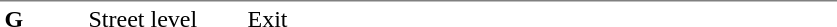<table table border=0 cellspacing=0 cellpadding=3>
<tr>
<td style="border-top:solid 1px gray;" width=50 valign=top><strong>G</strong></td>
<td style="border-top:solid 1px gray;" width=100 valign=top>Street level</td>
<td style="border-top:solid 1px gray;" width=390 valign=top>Exit</td>
</tr>
</table>
